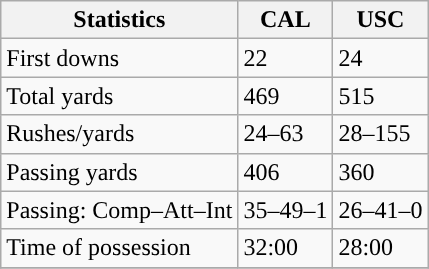<table class="wikitable" style="float: left;">
<tr>
<th>Statistics</th>
<th>CAL</th>
<th>USC</th>
</tr>
<tr>
<td>First downs</td>
<td>22</td>
<td>24</td>
</tr>
<tr>
<td>Total yards</td>
<td>469</td>
<td>515</td>
</tr>
<tr>
<td>Rushes/yards</td>
<td>24–63</td>
<td>28–155</td>
</tr>
<tr>
<td>Passing yards</td>
<td>406</td>
<td>360</td>
</tr>
<tr>
<td>Passing: Comp–Att–Int</td>
<td>35–49–1</td>
<td>26–41–0</td>
</tr>
<tr>
<td>Time of possession</td>
<td>32:00</td>
<td>28:00</td>
</tr>
<tr>
</tr>
</table>
